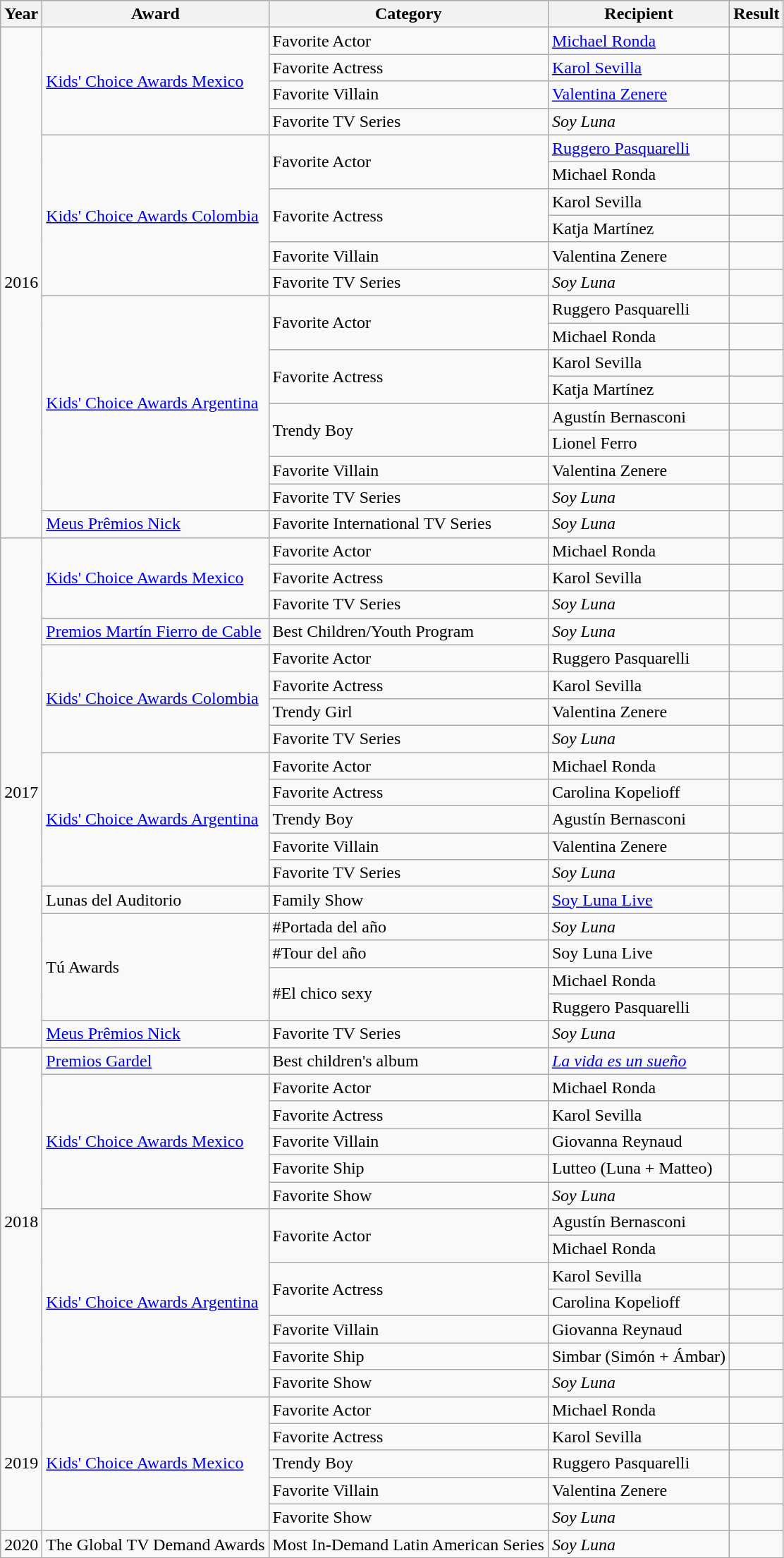<table class="wikitable plainrowheaders">
<tr>
<th scope="col">Year</th>
<th scope="col">Award</th>
<th scope="col">Category</th>
<th scope="col">Recipient</th>
<th scope="col">Result</th>
</tr>
<tr>
<td rowspan="19">2016</td>
<td rowspan="4"><a href='#'>Kids' Choice Awards Mexico</a></td>
<td>Favorite Actor</td>
<td><a href='#'>Michael Ronda</a></td>
<td></td>
</tr>
<tr>
<td>Favorite Actress</td>
<td><a href='#'>Karol Sevilla</a></td>
<td></td>
</tr>
<tr>
<td>Favorite Villain</td>
<td><a href='#'>Valentina Zenere</a></td>
<td></td>
</tr>
<tr>
<td>Favorite TV Series</td>
<td><em>Soy Luna</em></td>
<td></td>
</tr>
<tr>
<td rowspan="6"><a href='#'>Kids' Choice Awards Colombia</a></td>
<td rowspan="2">Favorite Actor</td>
<td><a href='#'>Ruggero Pasquarelli</a></td>
<td></td>
</tr>
<tr>
<td>Michael Ronda</td>
<td></td>
</tr>
<tr>
<td rowspan="2">Favorite Actress</td>
<td>Karol Sevilla</td>
<td></td>
</tr>
<tr>
<td>Katja Martínez</td>
<td></td>
</tr>
<tr>
<td>Favorite Villain</td>
<td>Valentina Zenere</td>
<td></td>
</tr>
<tr>
<td>Favorite TV Series</td>
<td><em>Soy Luna</em></td>
<td></td>
</tr>
<tr>
<td rowspan="8"><a href='#'>Kids' Choice Awards Argentina</a></td>
<td rowspan="2">Favorite Actor</td>
<td>Ruggero Pasquarelli</td>
<td></td>
</tr>
<tr>
<td>Michael Ronda</td>
<td></td>
</tr>
<tr>
<td rowspan="2">Favorite Actress</td>
<td>Karol Sevilla</td>
<td></td>
</tr>
<tr>
<td>Katja Martínez</td>
<td></td>
</tr>
<tr>
<td rowspan="2">Trendy Boy</td>
<td>Agustín Bernasconi</td>
<td></td>
</tr>
<tr>
<td>Lionel Ferro</td>
<td></td>
</tr>
<tr>
<td>Favorite Villain</td>
<td>Valentina Zenere</td>
<td></td>
</tr>
<tr>
<td>Favorite TV Series</td>
<td><em>Soy Luna</em></td>
<td></td>
</tr>
<tr>
<td><a href='#'>Meus Prêmios Nick</a></td>
<td>Favorite International TV Series</td>
<td><em>Soy Luna</em></td>
<td></td>
</tr>
<tr>
<td rowspan="19">2017</td>
<td rowspan="3"><a href='#'>Kids' Choice Awards Mexico</a></td>
<td>Favorite Actor</td>
<td>Michael Ronda</td>
<td></td>
</tr>
<tr>
<td>Favorite Actress</td>
<td>Karol Sevilla</td>
<td></td>
</tr>
<tr>
<td>Favorite TV Series</td>
<td><em>Soy Luna</em></td>
<td></td>
</tr>
<tr>
<td><a href='#'>Premios Martín Fierro de Cable</a></td>
<td>Best Children/Youth Program</td>
<td><em>Soy Luna</em></td>
<td></td>
</tr>
<tr>
<td rowspan="4"><a href='#'>Kids' Choice Awards Colombia</a></td>
<td>Favorite Actor</td>
<td>Ruggero Pasquarelli</td>
<td></td>
</tr>
<tr>
<td>Favorite Actress</td>
<td>Karol Sevilla</td>
<td></td>
</tr>
<tr>
<td>Trendy Girl</td>
<td>Valentina Zenere</td>
<td></td>
</tr>
<tr>
<td>Favorite TV Series</td>
<td><em>Soy Luna</em></td>
<td></td>
</tr>
<tr>
<td rowspan="5"><a href='#'>Kids' Choice Awards Argentina</a></td>
<td>Favorite Actor</td>
<td>Michael Ronda</td>
<td></td>
</tr>
<tr>
<td>Favorite Actress</td>
<td>Carolina Kopelioff</td>
<td></td>
</tr>
<tr>
<td>Trendy Boy</td>
<td>Agustín Bernasconi</td>
<td></td>
</tr>
<tr>
<td>Favorite Villain</td>
<td>Valentina Zenere</td>
<td></td>
</tr>
<tr>
<td>Favorite TV Series</td>
<td><em>Soy Luna</em></td>
<td></td>
</tr>
<tr>
<td>Lunas del Auditorio</td>
<td>Family Show</td>
<td><a href='#'>Soy Luna Live</a></td>
<td></td>
</tr>
<tr>
<td rowspan="4">Tú Awards</td>
<td>#Portada del año</td>
<td><em>Soy Luna</em></td>
<td></td>
</tr>
<tr>
<td>#Tour del año</td>
<td>Soy Luna Live</td>
<td></td>
</tr>
<tr>
<td rowspan="2">#El chico sexy</td>
<td>Michael Ronda</td>
<td></td>
</tr>
<tr>
<td>Ruggero Pasquarelli</td>
<td></td>
</tr>
<tr>
<td><a href='#'>Meus Prêmios Nick</a></td>
<td>Favorite TV Series</td>
<td><em>Soy Luna</em></td>
<td></td>
</tr>
<tr>
<td rowspan="13">2018</td>
<td><a href='#'>Premios Gardel</a></td>
<td>Best children's album</td>
<td><em><a href='#'>La vida es un sueño</a></em></td>
<td></td>
</tr>
<tr>
<td rowspan="5"><a href='#'>Kids' Choice Awards Mexico</a></td>
<td>Favorite Actor</td>
<td>Michael Ronda</td>
<td></td>
</tr>
<tr>
<td>Favorite Actress</td>
<td>Karol Sevilla</td>
<td></td>
</tr>
<tr>
<td>Favorite Villain</td>
<td>Giovanna Reynaud</td>
<td></td>
</tr>
<tr>
<td>Favorite Ship</td>
<td>Lutteo (Luna + Matteo)</td>
<td></td>
</tr>
<tr>
<td>Favorite Show</td>
<td><em>Soy Luna</em></td>
<td></td>
</tr>
<tr>
<td rowspan="7"><a href='#'>Kids' Choice Awards Argentina</a></td>
<td rowspan="2">Favorite Actor</td>
<td>Agustín Bernasconi</td>
<td></td>
</tr>
<tr>
<td>Michael Ronda</td>
<td></td>
</tr>
<tr>
<td rowspan="2">Favorite Actress</td>
<td>Karol Sevilla</td>
<td></td>
</tr>
<tr>
<td>Carolina Kopelioff</td>
<td></td>
</tr>
<tr>
<td>Favorite Villain</td>
<td>Giovanna Reynaud</td>
<td></td>
</tr>
<tr>
<td>Favorite Ship</td>
<td>Simbar (Simón + Ámbar)</td>
<td></td>
</tr>
<tr>
<td>Favorite Show</td>
<td><em>Soy Luna</em></td>
<td></td>
</tr>
<tr>
<td rowspan="5">2019</td>
<td rowspan="5"><a href='#'>Kids' Choice Awards Mexico</a></td>
<td>Favorite Actor</td>
<td>Michael Ronda</td>
<td></td>
</tr>
<tr>
<td>Favorite Actress</td>
<td>Karol Sevilla</td>
<td></td>
</tr>
<tr>
<td>Trendy Boy</td>
<td>Ruggero Pasquarelli</td>
<td></td>
</tr>
<tr>
<td>Favorite Villain</td>
<td>Valentina Zenere</td>
<td></td>
</tr>
<tr>
<td>Favorite Show</td>
<td><em>Soy Luna</em></td>
<td></td>
</tr>
<tr>
<td rowspan="5">2020</td>
<td rowspan="5">The Global TV Demand Awards</td>
<td>Most In-Demand Latin American Series</td>
<td><em>Soy Luna</em></td>
<td></td>
</tr>
</table>
